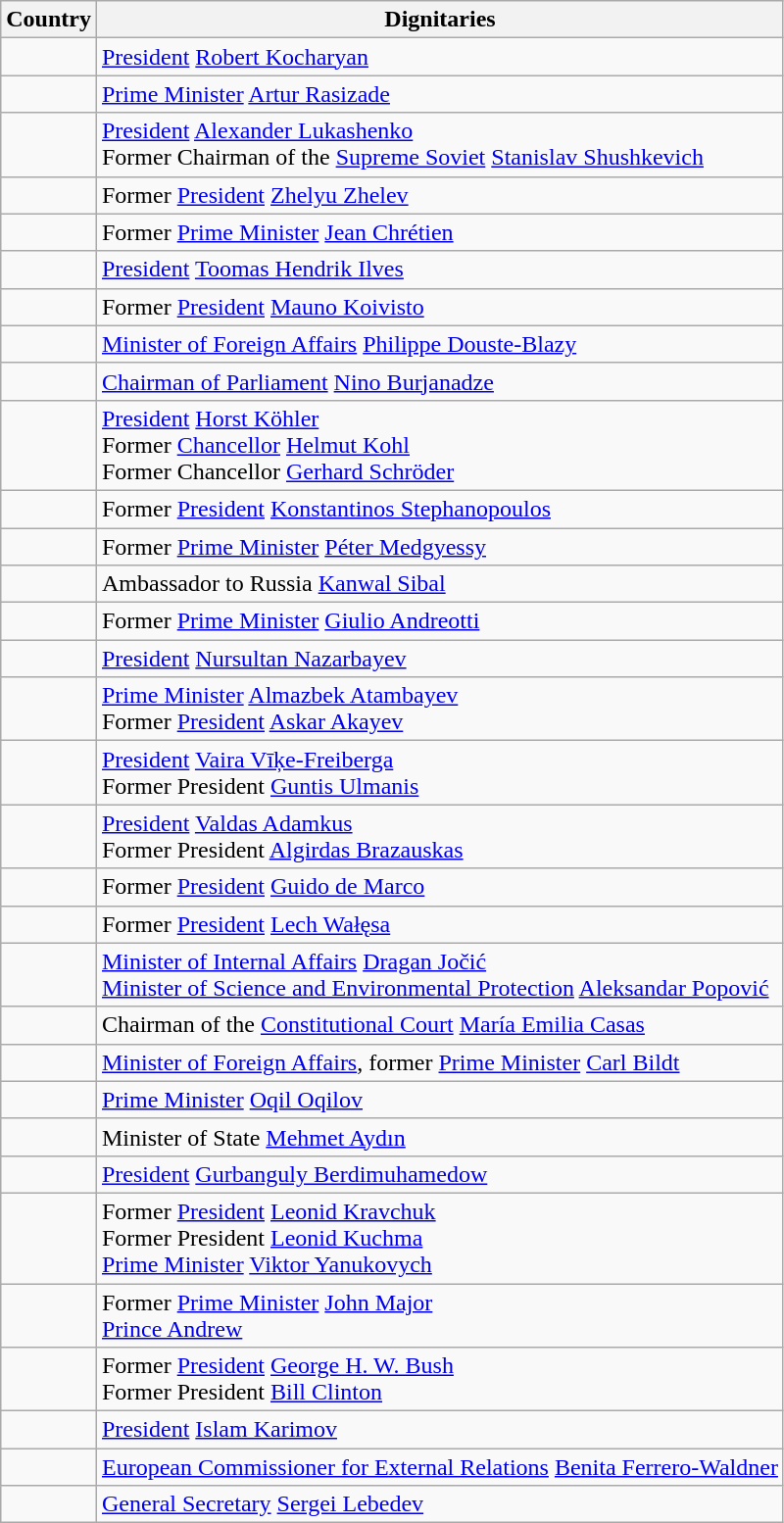<table class="wikitable sortable">
<tr>
<th>Country</th>
<th>Dignitaries</th>
</tr>
<tr>
<td></td>
<td><a href='#'>President</a> <a href='#'>Robert Kocharyan</a></td>
</tr>
<tr>
<td></td>
<td><a href='#'>Prime Minister</a> <a href='#'>Artur Rasizade</a></td>
</tr>
<tr>
<td></td>
<td><a href='#'>President</a> <a href='#'>Alexander Lukashenko</a><br>Former Chairman of the <a href='#'>Supreme Soviet</a> <a href='#'>Stanislav Shushkevich</a></td>
</tr>
<tr>
<td></td>
<td>Former <a href='#'>President</a> <a href='#'>Zhelyu Zhelev</a></td>
</tr>
<tr>
<td></td>
<td>Former <a href='#'>Prime Minister</a> <a href='#'>Jean Chrétien</a></td>
</tr>
<tr>
<td></td>
<td><a href='#'>President</a>  <a href='#'>Toomas Hendrik Ilves</a></td>
</tr>
<tr>
<td></td>
<td>Former <a href='#'>President</a> <a href='#'>Mauno Koivisto</a></td>
</tr>
<tr>
<td></td>
<td><a href='#'>Minister of Foreign Affairs</a> <a href='#'>Philippe Douste-Blazy</a></td>
</tr>
<tr>
<td></td>
<td><a href='#'>Chairman of Parliament</a> <a href='#'>Nino Burjanadze</a></td>
</tr>
<tr>
<td></td>
<td><a href='#'>President</a> <a href='#'>Horst Köhler</a><br>Former <a href='#'>Chancellor</a> <a href='#'>Helmut Kohl</a><br>Former Chancellor <a href='#'>Gerhard Schröder</a></td>
</tr>
<tr>
<td></td>
<td>Former <a href='#'>President</a> <a href='#'>Konstantinos Stephanopoulos</a></td>
</tr>
<tr>
<td></td>
<td>Former <a href='#'>Prime Minister</a> <a href='#'>Péter Medgyessy</a></td>
</tr>
<tr>
<td></td>
<td>Ambassador to Russia <a href='#'>Kanwal Sibal</a></td>
</tr>
<tr>
<td></td>
<td>Former <a href='#'>Prime Minister</a> <a href='#'>Giulio Andreotti</a></td>
</tr>
<tr>
<td></td>
<td><a href='#'>President</a> <a href='#'>Nursultan Nazarbayev</a></td>
</tr>
<tr>
<td></td>
<td><a href='#'>Prime Minister</a> <a href='#'>Almazbek Atambayev</a><br>Former <a href='#'>President</a> <a href='#'>Askar Akayev</a></td>
</tr>
<tr>
<td></td>
<td><a href='#'>President</a> <a href='#'>Vaira Vīķe-Freiberga</a><br>Former President <a href='#'>Guntis Ulmanis</a></td>
</tr>
<tr>
<td></td>
<td><a href='#'>President</a> <a href='#'>Valdas Adamkus</a><br>Former President <a href='#'>Algirdas Brazauskas</a></td>
</tr>
<tr>
<td></td>
<td>Former <a href='#'>President</a> <a href='#'>Guido de Marco</a></td>
</tr>
<tr>
<td></td>
<td>Former <a href='#'>President</a> <a href='#'>Lech Wałęsa</a></td>
</tr>
<tr>
<td></td>
<td><a href='#'>Minister of Internal Affairs</a> <a href='#'>Dragan Jočić</a><br><a href='#'>Minister of Science and Environmental Protection</a> <a href='#'>Aleksandar Popović</a></td>
</tr>
<tr>
<td></td>
<td>Chairman of the <a href='#'>Constitutional Court</a> <a href='#'>María Emilia Casas</a></td>
</tr>
<tr>
<td></td>
<td><a href='#'>Minister of Foreign Affairs</a>, former <a href='#'>Prime Minister</a> <a href='#'>Carl Bildt</a></td>
</tr>
<tr>
<td></td>
<td><a href='#'>Prime Minister</a> <a href='#'>Oqil Oqilov</a></td>
</tr>
<tr>
<td></td>
<td>Minister of State <a href='#'>Mehmet Aydın</a></td>
</tr>
<tr>
<td></td>
<td><a href='#'>President</a> <a href='#'>Gurbanguly Berdimuhamedow</a></td>
</tr>
<tr>
<td></td>
<td>Former <a href='#'>President</a> <a href='#'>Leonid Kravchuk</a><br>Former President <a href='#'>Leonid Kuchma</a><br><a href='#'>Prime Minister</a> <a href='#'>Viktor Yanukovych</a></td>
</tr>
<tr>
<td></td>
<td>Former <a href='#'>Prime Minister</a> <a href='#'>John Major</a><br><a href='#'>Prince Andrew</a></td>
</tr>
<tr>
<td></td>
<td>Former <a href='#'>President</a> <a href='#'>George H. W. Bush</a><br>Former President <a href='#'>Bill Clinton</a></td>
</tr>
<tr>
<td></td>
<td><a href='#'>President</a> <a href='#'>Islam Karimov</a></td>
</tr>
<tr>
<td></td>
<td><a href='#'>European Commissioner for External Relations</a> <a href='#'>Benita Ferrero-Waldner</a></td>
</tr>
<tr>
<td></td>
<td><a href='#'>General Secretary</a> <a href='#'>Sergei Lebedev</a></td>
</tr>
</table>
